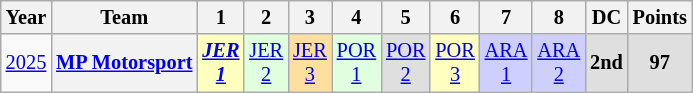<table class="wikitable" style="text-align:center; font-size:85%">
<tr>
<th>Year</th>
<th>Team</th>
<th>1</th>
<th>2</th>
<th>3</th>
<th>4</th>
<th>5</th>
<th>6</th>
<th>7</th>
<th>8</th>
<th>DC</th>
<th>Points</th>
</tr>
<tr>
<td><a href='#'>2025</a></td>
<th><a href='#'>MP Motorsport</a></th>
<td style="background:#FFFFBF"><strong><em><a href='#'>JER<br>1</a></em></strong><br></td>
<td style="background:#DFFFDF"><a href='#'>JER<br>2</a><br></td>
<td style="background:#FFDF9F"><a href='#'>JER<br>3</a><br></td>
<td style="background:#DFFFDF"><a href='#'>POR<br>1</a><br></td>
<td style="background:#DFDFDF"><a href='#'>POR<br>2</a><br></td>
<td style="background:#FFFFBF"><a href='#'>POR<br>3</a><br></td>
<td style="background:#CFCFFF"><a href='#'>ARA<br>1</a><br></td>
<td style="background:#CFCFFF"><a href='#'>ARA<br>2</a><br></td>
<th style="background:#DFDFDF">2nd</th>
<th style="background:#DFDFDF">97</th>
</tr>
</table>
